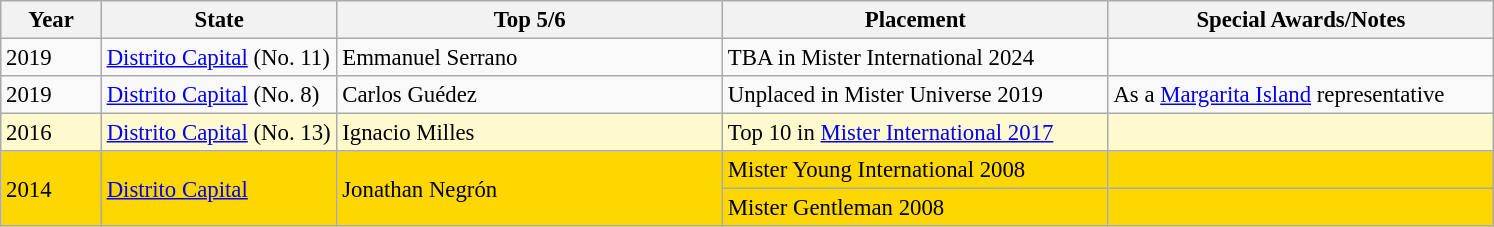<table class="wikitable" style="font-size: 95%;">
<tr>
<th width="60">Year</th>
<th width="150">State</th>
<th width="250">Top 5/6</th>
<th width="250">Placement</th>
<th width="250">Special Awards/Notes</th>
</tr>
<tr>
<td>2019</td>
<td><a href='#'>Distrito Capital</a> (No. 11)</td>
<td>Emmanuel Serrano</td>
<td>TBA in Mister International 2024</td>
<td></td>
</tr>
<tr>
<td>2019</td>
<td><a href='#'>Distrito Capital</a> (No. 8)</td>
<td>Carlos Guédez</td>
<td>Unplaced in Mister Universe 2019</td>
<td>As a <a href='#'>Margarita Island</a> representative</td>
</tr>
<tr style="background-color:#FFFACD;">
<td>2016</td>
<td><a href='#'>Distrito Capital</a> (No. 13)</td>
<td>Ignacio Milles</td>
<td>Top 10 in <a href='#'>Mister International 2017</a></td>
<td></td>
</tr>
<tr style="background-color:GOLD;">
<td rowspan="2">2014</td>
<td rowspan="2"><a href='#'>Distrito Capital</a></td>
<td rowspan="2">Jonathan Negrón</td>
<td>Mister Young International 2008</td>
<td></td>
</tr>
<tr style="background-color:GOLD;">
<td>Mister Gentleman 2008</td>
<td></td>
</tr>
</table>
